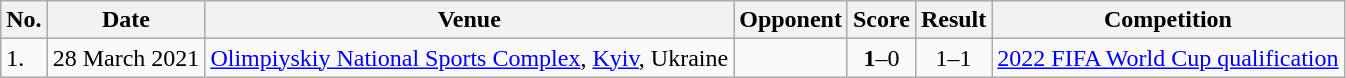<table class=wikitable style="text-align: left;" align=center>
<tr>
<th>No.</th>
<th>Date</th>
<th>Venue</th>
<th>Opponent</th>
<th>Score</th>
<th>Result</th>
<th>Competition</th>
</tr>
<tr>
<td>1.</td>
<td>28 March 2021</td>
<td><a href='#'>Olimpiyskiy National Sports Complex</a>, <a href='#'>Kyiv</a>, Ukraine</td>
<td></td>
<td align=center><strong>1</strong>–0</td>
<td align=center>1–1</td>
<td><a href='#'>2022 FIFA World Cup qualification</a></td>
</tr>
</table>
